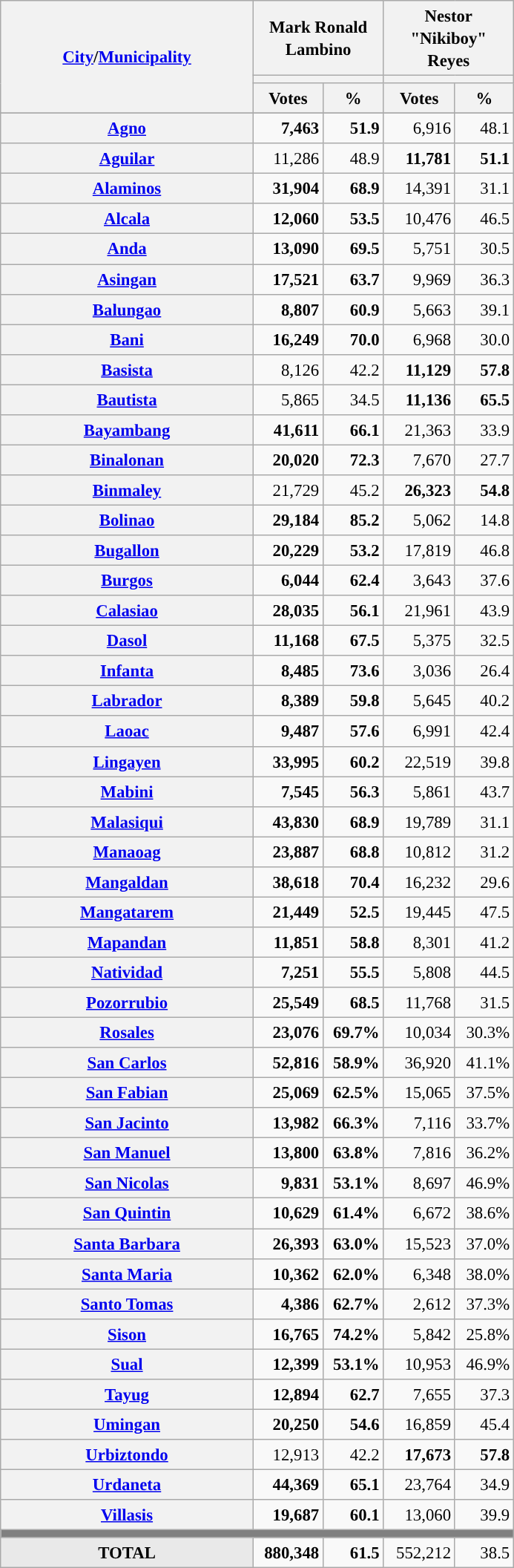<table class="wikitable collapsible collapsed" style="text-align:right; font-size:95%; line-height:20px;">
<tr>
<th rowspan="3" width="220"><a href='#'>City</a>/<a href='#'>Municipality</a></th>
<th colspan="2" width="110">Mark Ronald Lambino</th>
<th colspan="2" width="110">Nestor "Nikiboy" Reyes</th>
</tr>
<tr>
<th colspan="2" style="background:"></th>
<th colspan="2" style="background:"></th>
</tr>
<tr>
<th>Votes</th>
<th>%</th>
<th>Votes</th>
<th>%</th>
</tr>
<tr>
</tr>
<tr>
<th scope="row"><a href='#'>Agno</a></th>
<td style="background:"><strong>7,463</strong></td>
<td style="background:"><strong>51.9</strong></td>
<td>6,916</td>
<td>48.1</td>
</tr>
<tr>
<th scope="row"><a href='#'>Aguilar</a></th>
<td>11,286</td>
<td>48.9</td>
<td style="background:"><strong>11,781</strong></td>
<td style="background:"><strong>51.1</strong></td>
</tr>
<tr>
<th scope="row"><a href='#'>Alaminos</a></th>
<td style="background:"><strong>31,904</strong></td>
<td style="background:"><strong>68.9</strong></td>
<td>14,391</td>
<td>31.1</td>
</tr>
<tr>
<th scope="row"><a href='#'>Alcala</a></th>
<td style="background:"><strong>12,060</strong></td>
<td style="background:"><strong>53.5</strong></td>
<td>10,476</td>
<td>46.5</td>
</tr>
<tr>
<th scope="row"><a href='#'>Anda</a></th>
<td style="background:"><strong>13,090</strong></td>
<td style="background:"><strong>69.5</strong></td>
<td>5,751</td>
<td>30.5</td>
</tr>
<tr>
<th scope="row"><a href='#'>Asingan</a></th>
<td style="background:"><strong>17,521</strong></td>
<td style="background:"><strong>63.7</strong></td>
<td>9,969</td>
<td>36.3</td>
</tr>
<tr>
<th scope="row"><a href='#'>Balungao</a></th>
<td style="background:"><strong>8,807</strong></td>
<td style="background:"><strong>60.9</strong></td>
<td>5,663</td>
<td>39.1</td>
</tr>
<tr>
<th scope="row"><a href='#'>Bani</a></th>
<td style="background:"><strong>16,249</strong></td>
<td style="background:"><strong>70.0</strong></td>
<td>6,968</td>
<td>30.0</td>
</tr>
<tr>
<th scope="row"><a href='#'>Basista</a></th>
<td>8,126</td>
<td>42.2</td>
<td style="background:"><strong>11,129</strong></td>
<td style="background:"><strong>57.8</strong></td>
</tr>
<tr>
<th scope="row"><a href='#'>Bautista</a></th>
<td>5,865</td>
<td>34.5</td>
<td style="background:"><strong>11,136</strong></td>
<td style="background:"><strong>65.5</strong></td>
</tr>
<tr>
<th scope="row"><a href='#'>Bayambang</a></th>
<td style="background:"><strong>41,611</strong></td>
<td style="background:"><strong>66.1</strong></td>
<td>21,363</td>
<td>33.9</td>
</tr>
<tr>
<th scope="row"><a href='#'>Binalonan</a></th>
<td style="background:"><strong>20,020</strong></td>
<td style="background:"><strong>72.3</strong></td>
<td>7,670</td>
<td>27.7</td>
</tr>
<tr>
<th scope="row"><a href='#'>Binmaley</a></th>
<td>21,729</td>
<td>45.2</td>
<td style="background:"><strong>26,323</strong></td>
<td style="background:"><strong>54.8</strong></td>
</tr>
<tr>
<th scope="row"><a href='#'>Bolinao</a></th>
<td style="background:"><strong>29,184</strong></td>
<td style="background:"><strong>85.2</strong></td>
<td>5,062</td>
<td>14.8</td>
</tr>
<tr>
<th scope="row"><a href='#'>Bugallon</a></th>
<td style="background:"><strong>20,229</strong></td>
<td style="background:"><strong>53.2</strong></td>
<td>17,819</td>
<td>46.8</td>
</tr>
<tr>
<th scope="row"><a href='#'>Burgos</a></th>
<td style="background:"><strong>6,044</strong></td>
<td style="background:"><strong>62.4</strong></td>
<td>3,643</td>
<td>37.6</td>
</tr>
<tr>
<th scope="row"><a href='#'>Calasiao</a></th>
<td style="background:"><strong>28,035</strong></td>
<td style="background:"><strong>56.1</strong></td>
<td>21,961</td>
<td>43.9</td>
</tr>
<tr>
<th scope="row"><a href='#'>Dasol</a></th>
<td style="background:"><strong>11,168</strong></td>
<td style="background:"><strong>67.5</strong></td>
<td>5,375</td>
<td>32.5</td>
</tr>
<tr>
<th scope="row"><a href='#'>Infanta</a></th>
<td style="background:"><strong>8,485</strong></td>
<td style="background:"><strong>73.6</strong></td>
<td>3,036</td>
<td>26.4</td>
</tr>
<tr>
<th scope="row"><a href='#'>Labrador</a></th>
<td style="background:"><strong>8,389</strong></td>
<td style="background:"><strong>59.8</strong></td>
<td>5,645</td>
<td>40.2</td>
</tr>
<tr>
<th scope="row"><a href='#'>Laoac</a></th>
<td style="background:"><strong>9,487</strong></td>
<td style="background:"><strong>57.6</strong></td>
<td>6,991</td>
<td>42.4</td>
</tr>
<tr>
<th scope="row"><a href='#'>Lingayen</a></th>
<td style="background:"><strong>33,995</strong></td>
<td style="background:"><strong>60.2</strong></td>
<td>22,519</td>
<td>39.8</td>
</tr>
<tr>
<th scope="row"><a href='#'>Mabini</a></th>
<td style="background:"><strong>7,545</strong></td>
<td style="background:"><strong>56.3</strong></td>
<td>5,861</td>
<td>43.7</td>
</tr>
<tr>
<th scope="row"><a href='#'>Malasiqui</a></th>
<td style="background:"><strong>43,830</strong></td>
<td style="background:"><strong>68.9</strong></td>
<td>19,789</td>
<td>31.1</td>
</tr>
<tr>
<th scope="row"><a href='#'>Manaoag</a></th>
<td style="background:"><strong>23,887</strong></td>
<td style="background:"><strong>68.8</strong></td>
<td>10,812</td>
<td>31.2</td>
</tr>
<tr>
<th scope="row"><a href='#'>Mangaldan</a></th>
<td style="background:"><strong>38,618</strong></td>
<td style="background:"><strong>70.4</strong></td>
<td>16,232</td>
<td>29.6</td>
</tr>
<tr>
<th scope="row"><a href='#'>Mangatarem</a></th>
<td style="background:"><strong>21,449</strong></td>
<td style="background:"><strong>52.5</strong></td>
<td>19,445</td>
<td>47.5</td>
</tr>
<tr>
<th scope="row"><a href='#'>Mapandan</a></th>
<td style="background:"><strong>11,851</strong></td>
<td style="background:"><strong>58.8</strong></td>
<td>8,301</td>
<td>41.2</td>
</tr>
<tr>
<th scope="row"><a href='#'>Natividad</a></th>
<td style="background:"><strong>7,251</strong></td>
<td style="background:"><strong>55.5</strong></td>
<td>5,808</td>
<td>44.5</td>
</tr>
<tr>
<th scope="row"><a href='#'>Pozorrubio</a></th>
<td style="background:"><strong>25,549</strong></td>
<td style="background:"><strong>68.5</strong></td>
<td>11,768</td>
<td>31.5</td>
</tr>
<tr>
<th scope="row"><a href='#'>Rosales</a></th>
<td style="background:"><strong>23,076</strong></td>
<td style="background:"><strong>69.7%</strong></td>
<td>10,034</td>
<td>30.3%</td>
</tr>
<tr>
<th scope="row"><a href='#'>San Carlos</a></th>
<td style="background:"><strong>52,816</strong></td>
<td style="background:"><strong>58.9%</strong></td>
<td>36,920</td>
<td>41.1%</td>
</tr>
<tr>
<th scope="row"><a href='#'>San Fabian</a></th>
<td style="background:"><strong>25,069</strong></td>
<td style="background:"><strong>62.5%</strong></td>
<td>15,065</td>
<td>37.5%</td>
</tr>
<tr>
<th scope="row"><a href='#'>San Jacinto</a></th>
<td style="background:"><strong>13,982</strong></td>
<td style="background:"><strong>66.3%</strong></td>
<td>7,116</td>
<td>33.7%</td>
</tr>
<tr>
<th scope="row"><a href='#'>San Manuel</a></th>
<td style="background:"><strong>13,800</strong></td>
<td style="background:"><strong>63.8%</strong></td>
<td>7,816</td>
<td>36.2%</td>
</tr>
<tr>
<th scope="row"><a href='#'>San Nicolas</a></th>
<td style="background:"><strong>9,831</strong></td>
<td style="background:"><strong>53.1%</strong></td>
<td>8,697</td>
<td>46.9%</td>
</tr>
<tr>
<th scope="row"><a href='#'>San Quintin</a></th>
<td style="background:"><strong>10,629</strong></td>
<td style="background:"><strong>61.4%</strong></td>
<td>6,672</td>
<td>38.6%</td>
</tr>
<tr>
<th scope="row"><a href='#'>Santa Barbara</a></th>
<td style="background:"><strong>26,393</strong></td>
<td style="background:"><strong>63.0%</strong></td>
<td>15,523</td>
<td>37.0%</td>
</tr>
<tr>
<th scope="row"><a href='#'>Santa Maria</a></th>
<td style="background:"><strong>10,362</strong></td>
<td style="background:"><strong>62.0%</strong></td>
<td>6,348</td>
<td>38.0%</td>
</tr>
<tr>
<th scope="row"><a href='#'>Santo Tomas</a></th>
<td style="background:"><strong>4,386</strong></td>
<td style="background:"><strong>62.7%</strong></td>
<td>2,612</td>
<td>37.3%</td>
</tr>
<tr>
<th scope="row"><a href='#'>Sison</a></th>
<td style="background:"><strong>16,765</strong></td>
<td style="background:"><strong>74.2%</strong></td>
<td>5,842</td>
<td>25.8%</td>
</tr>
<tr>
<th scope="row"><a href='#'>Sual</a></th>
<td style="background:"><strong>12,399</strong></td>
<td style="background:"><strong>53.1%</strong></td>
<td>10,953</td>
<td>46.9%</td>
</tr>
<tr>
<th scope="row"><a href='#'>Tayug</a></th>
<td style="background:"><strong>12,894</strong></td>
<td style="background:"><strong>62.7</strong></td>
<td>7,655</td>
<td>37.3</td>
</tr>
<tr>
<th scope="row"><a href='#'>Umingan</a></th>
<td style="background:"><strong>20,250</strong></td>
<td style="background:"><strong>54.6</strong></td>
<td>16,859</td>
<td>45.4</td>
</tr>
<tr>
<th scope="row"><a href='#'>Urbiztondo</a></th>
<td>12,913</td>
<td>42.2</td>
<td style="background:"><strong>17,673</strong></td>
<td style="background:"><strong>57.8</strong></td>
</tr>
<tr>
<th scope="row"><a href='#'>Urdaneta</a></th>
<td style="background:"><strong>44,369</strong></td>
<td style="background:"><strong>65.1</strong></td>
<td>23,764</td>
<td>34.9</td>
</tr>
<tr>
<th scope="row"><a href='#'>Villasis</a></th>
<td style="background:"><strong>19,687</strong></td>
<td style="background:"><strong>60.1</strong></td>
<td>13,060</td>
<td>39.9</td>
</tr>
<tr>
<td colspan=11 bgcolor=Grey></td>
</tr>
<tr>
<td style="background:#E9E9E9;" align="center"><strong>TOTAL</strong></td>
<td style="background:"><strong>880,348</strong></td>
<td style="background:"><strong>61.5</strong></td>
<td>552,212</td>
<td>38.5</td>
</tr>
</table>
